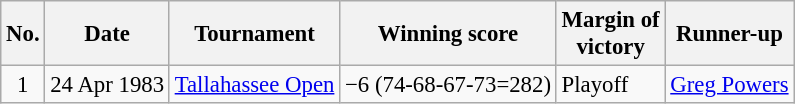<table class="wikitable" style="font-size:95%;">
<tr>
<th>No.</th>
<th>Date</th>
<th>Tournament</th>
<th>Winning score</th>
<th>Margin of<br>victory</th>
<th>Runner-up</th>
</tr>
<tr>
<td align=center>1</td>
<td align=right>24 Apr 1983</td>
<td><a href='#'>Tallahassee Open</a></td>
<td>−6 (74-68-67-73=282)</td>
<td>Playoff</td>
<td> <a href='#'>Greg Powers</a></td>
</tr>
</table>
